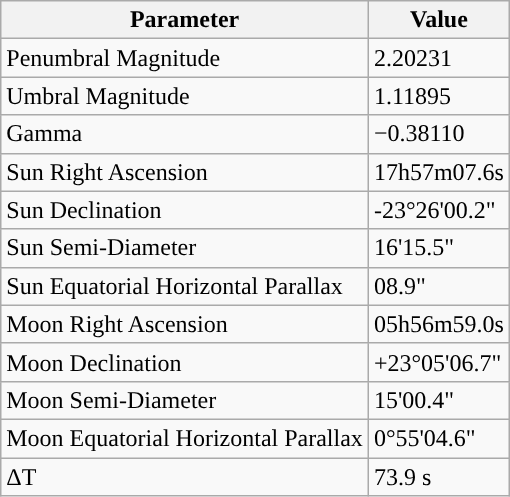<table class="wikitable">
<tr>
<th>Parameter</th>
<th>Value</th>
</tr>
<tr>
<td>Penumbral Magnitude</td>
<td>2.20231</td>
</tr>
<tr>
<td>Umbral Magnitude</td>
<td>1.11895</td>
</tr>
<tr>
<td>Gamma</td>
<td>−0.38110</td>
</tr>
<tr>
<td>Sun Right Ascension</td>
<td>17h57m07.6s</td>
</tr>
<tr>
<td>Sun Declination</td>
<td>-23°26'00.2"</td>
</tr>
<tr>
<td>Sun Semi-Diameter</td>
<td>16'15.5"</td>
</tr>
<tr>
<td>Sun Equatorial Horizontal Parallax</td>
<td>08.9"</td>
</tr>
<tr>
<td>Moon Right Ascension</td>
<td>05h56m59.0s</td>
</tr>
<tr>
<td>Moon Declination</td>
<td>+23°05'06.7"</td>
</tr>
<tr>
<td>Moon Semi-Diameter</td>
<td>15'00.4"</td>
</tr>
<tr>
<td>Moon Equatorial Horizontal Parallax</td>
<td>0°55'04.6"</td>
</tr>
<tr>
<td>ΔT</td>
<td>73.9 s</td>
</tr>
</table>
